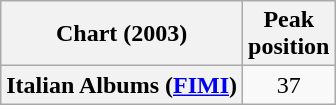<table class="wikitable plainrowheaders" style="text-align:center">
<tr>
<th scope="col">Chart (2003)</th>
<th scope="col">Peak<br>position</th>
</tr>
<tr>
<th scope="row">Italian Albums (<a href='#'>FIMI</a>)</th>
<td>37</td>
</tr>
</table>
